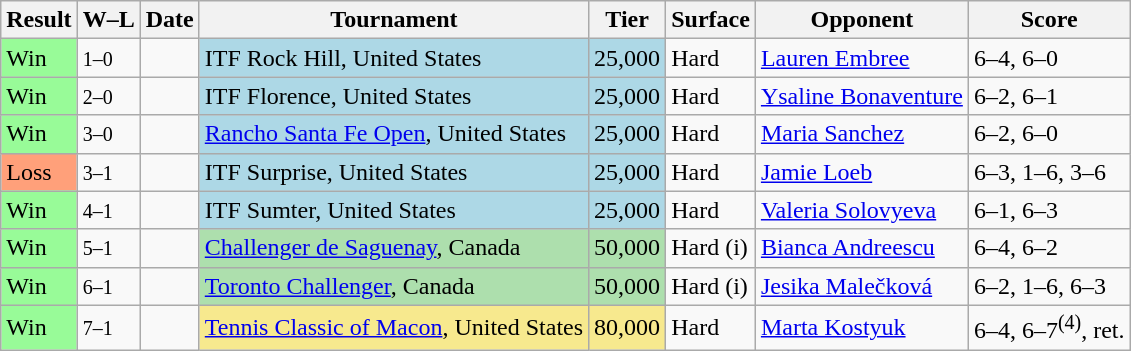<table class="sortable wikitable">
<tr>
<th>Result</th>
<th class="unsortable">W–L</th>
<th>Date</th>
<th>Tournament</th>
<th>Tier</th>
<th>Surface</th>
<th>Opponent</th>
<th class="unsortable">Score</th>
</tr>
<tr>
<td style="background:#98fb98;">Win</td>
<td><small>1–0</small></td>
<td></td>
<td style="background:lightblue;">ITF Rock Hill, United States</td>
<td style="background:lightblue;">25,000</td>
<td>Hard</td>
<td> <a href='#'>Lauren Embree</a></td>
<td>6–4, 6–0</td>
</tr>
<tr>
<td style="background:#98fb98;">Win</td>
<td><small>2–0</small></td>
<td></td>
<td style="background:lightblue;">ITF Florence, United States</td>
<td style="background:lightblue;">25,000</td>
<td>Hard</td>
<td> <a href='#'>Ysaline Bonaventure</a></td>
<td>6–2, 6–1</td>
</tr>
<tr>
<td style="background:#98fb98;">Win</td>
<td><small>3–0</small></td>
<td></td>
<td style="background:lightblue;"><a href='#'>Rancho Santa Fe Open</a>, United States</td>
<td style="background:lightblue;">25,000</td>
<td>Hard</td>
<td> <a href='#'>Maria Sanchez</a></td>
<td>6–2, 6–0</td>
</tr>
<tr>
<td style="background:#ffa07a;">Loss</td>
<td><small>3–1</small></td>
<td></td>
<td style="background:lightblue;">ITF Surprise, United States</td>
<td style="background:lightblue;">25,000</td>
<td>Hard</td>
<td> <a href='#'>Jamie Loeb</a></td>
<td>6–3, 1–6, 3–6</td>
</tr>
<tr>
<td style="background:#98fb98;">Win</td>
<td><small>4–1</small></td>
<td></td>
<td style="background:lightblue;">ITF Sumter, United States</td>
<td style="background:lightblue;">25,000</td>
<td>Hard</td>
<td> <a href='#'>Valeria Solovyeva</a></td>
<td>6–1, 6–3</td>
</tr>
<tr>
<td style="background:#98fb98;">Win</td>
<td><small>5–1</small></td>
<td><a href='#'></a></td>
<td style="background:#addfad;"><a href='#'>Challenger de Saguenay</a>, Canada</td>
<td style="background:#addfad;">50,000</td>
<td>Hard (i)</td>
<td> <a href='#'>Bianca Andreescu</a></td>
<td>6–4, 6–2</td>
</tr>
<tr>
<td style="background:#98fb98;">Win</td>
<td><small>6–1</small></td>
<td><a href='#'></a></td>
<td style="background:#addfad;"><a href='#'>Toronto Challenger</a>, Canada</td>
<td style="background:#addfad;">50,000</td>
<td>Hard (i)</td>
<td> <a href='#'>Jesika Malečková</a></td>
<td>6–2, 1–6, 6–3</td>
</tr>
<tr>
<td style="background:#98fb98;">Win</td>
<td><small>7–1</small></td>
<td><a href='#'></a></td>
<td bgcolor="f7e98e"><a href='#'>Tennis Classic of Macon</a>, United States</td>
<td bgcolor="f7e98e">80,000</td>
<td>Hard</td>
<td> <a href='#'>Marta Kostyuk</a></td>
<td>6–4, 6–7<sup>(4)</sup>, ret.</td>
</tr>
</table>
